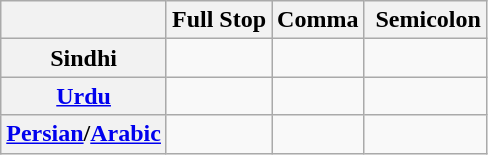<table class="wikitable plain-row-headers">
<tr>
<th></th>
<th>Full Stop</th>
<th>Comma</th>
<th>‌ Semicolon</th>
</tr>
<tr class="letters-teal">
<th scope="row">Sindhi</th>
<td style="font-size: 150%" dir="rtl"></td>
<td style="font-size: 150%" dir="rtl"></td>
<td style="font-size: 150%" dir="rtl"></td>
</tr>
<tr class="letters-orange">
<th scope="row"><a href='#'>Urdu</a></th>
<td style="font-size: 150%" dir="rtl"></td>
<td style="font-size: 150%" dir="rtl"></td>
<td style="font-size: 150%" dir="rtl"></td>
</tr>
<tr class="letters-red">
<th scope="row"><a href='#'>Persian</a>/<a href='#'>Arabic</a></th>
<td style="font-size: 150%" dir="rtl"></td>
<td style="font-size: 150%" dir="rtl"></td>
<td style="font-size: 150%" dir="rtl"></td>
</tr>
</table>
